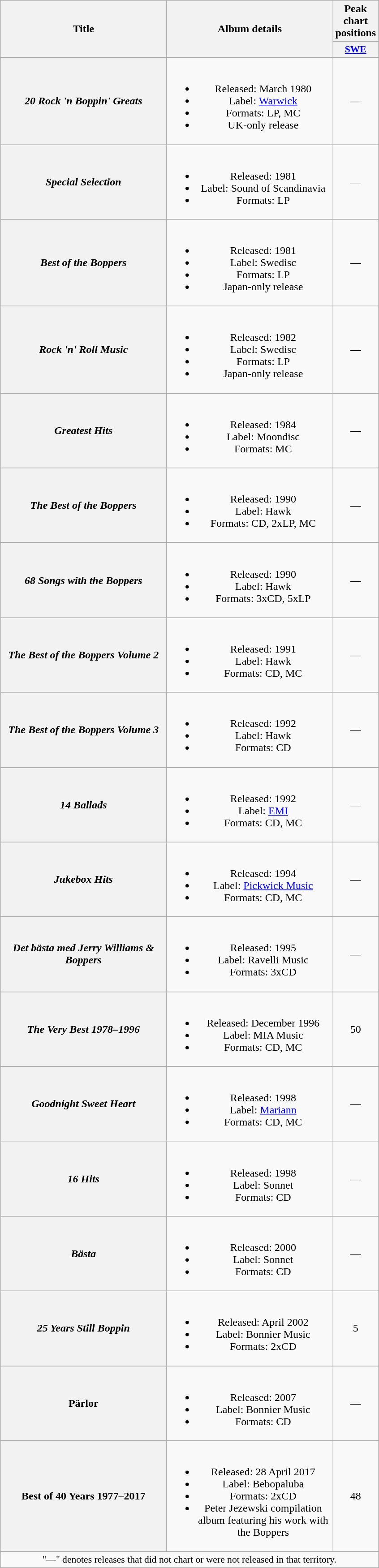<table class="wikitable plainrowheaders" style="text-align:center;">
<tr>
<th rowspan="2" scope="col" style="width:15em;">Title</th>
<th rowspan="2" scope="col" style="width:15em;">Album details</th>
<th>Peak chart positions</th>
</tr>
<tr>
<th scope="col" style="width:2em;font-size:90%;"><a href='#'>SWE</a><br></th>
</tr>
<tr>
<th scope="row"><em>20 Rock 'n Boppin' Greats</em></th>
<td><br><ul><li>Released: March 1980</li><li>Label: <a href='#'>Warwick</a></li><li>Formats: LP, MC</li><li>UK-only release</li></ul></td>
<td>—</td>
</tr>
<tr>
<th scope="row"><em>Special Selection</em></th>
<td><br><ul><li>Released: 1981</li><li>Label: Sound of Scandinavia</li><li>Formats: LP</li></ul></td>
<td>—</td>
</tr>
<tr>
<th scope="row"><em>Best of the Boppers</em></th>
<td><br><ul><li>Released: 1981</li><li>Label: Swedisc</li><li>Formats: LP</li><li>Japan-only release</li></ul></td>
<td>—</td>
</tr>
<tr>
<th scope="row"><em>Rock 'n' Roll Music</em></th>
<td><br><ul><li>Released: 1982</li><li>Label: Swedisc</li><li>Formats: LP</li><li>Japan-only release</li></ul></td>
<td>—</td>
</tr>
<tr>
<th scope="row"><em>Greatest Hits</em></th>
<td><br><ul><li>Released: 1984</li><li>Label: Moondisc</li><li>Formats: MC</li></ul></td>
<td>—</td>
</tr>
<tr>
<th scope="row"><em>The Best of the Boppers</em></th>
<td><br><ul><li>Released: 1990</li><li>Label: Hawk</li><li>Formats: CD, 2xLP, MC</li></ul></td>
<td>—</td>
</tr>
<tr>
<th scope="row"><em>68 Songs with the Boppers</em></th>
<td><br><ul><li>Released: 1990</li><li>Label: Hawk</li><li>Formats: 3xCD, 5xLP</li></ul></td>
<td>—</td>
</tr>
<tr>
<th scope="row"><em>The Best of the Boppers Volume 2</em></th>
<td><br><ul><li>Released: 1991</li><li>Label: Hawk</li><li>Formats: CD, MC</li></ul></td>
<td>—</td>
</tr>
<tr>
<th scope="row"><em>The Best of the Boppers Volume 3</em></th>
<td><br><ul><li>Released: 1992</li><li>Label: Hawk</li><li>Formats: CD</li></ul></td>
<td>—</td>
</tr>
<tr>
<th scope="row"><em>14 Ballads</em></th>
<td><br><ul><li>Released: 1992</li><li>Label: <a href='#'>EMI</a></li><li>Formats: CD, MC</li></ul></td>
<td>—</td>
</tr>
<tr>
<th scope="row"><em>Jukebox Hits</em></th>
<td><br><ul><li>Released: 1994</li><li>Label: <a href='#'>Pickwick Music</a></li><li>Formats: CD, MC</li></ul></td>
<td>—</td>
</tr>
<tr>
<th scope="row"><em>Det bästa med Jerry Williams & Boppers</em></th>
<td><br><ul><li>Released: 1995</li><li>Label: Ravelli Music</li><li>Formats: 3xCD</li></ul></td>
<td>—</td>
</tr>
<tr>
<th scope="row"><em>The Very Best 1978–1996</em></th>
<td><br><ul><li>Released: December 1996</li><li>Label: MIA Music</li><li>Formats: CD, MC</li></ul></td>
<td>50</td>
</tr>
<tr>
<th scope="row"><em>Goodnight Sweet Heart</em></th>
<td><br><ul><li>Released: 1998</li><li>Label: <a href='#'>Mariann</a></li><li>Formats: CD, MC</li></ul></td>
<td>—</td>
</tr>
<tr>
<th scope="row"><em>16 Hits</em></th>
<td><br><ul><li>Released: 1998</li><li>Label: Sonnet</li><li>Formats: CD</li></ul></td>
<td>—</td>
</tr>
<tr>
<th scope="row"><em>Bästa</em></th>
<td><br><ul><li>Released: 2000</li><li>Label: Sonnet</li><li>Formats: CD</li></ul></td>
<td>—</td>
</tr>
<tr>
<th scope="row"><em>25 Years Still Boppin<strong></th>
<td><br><ul><li>Released: April 2002</li><li>Label: Bonnier Music</li><li>Formats: 2xCD</li></ul></td>
<td>5</td>
</tr>
<tr>
<th scope="row"></em>Pärlor<em></th>
<td><br><ul><li>Released: 2007</li><li>Label: Bonnier Music</li><li>Formats: CD</li></ul></td>
<td>—</td>
</tr>
<tr>
<th scope="row"></em>Best of 40 Years 1977–2017<em></th>
<td><br><ul><li>Released: 28 April 2017</li><li>Label: Bebopaluba</li><li>Formats: 2xCD</li><li>Peter Jezewski compilation album featuring his work with the Boppers</li></ul></td>
<td>48</td>
</tr>
<tr>
<td colspan="3" style="font-size:90%">"—" denotes releases that did not chart or were not released in that territory.</td>
</tr>
</table>
